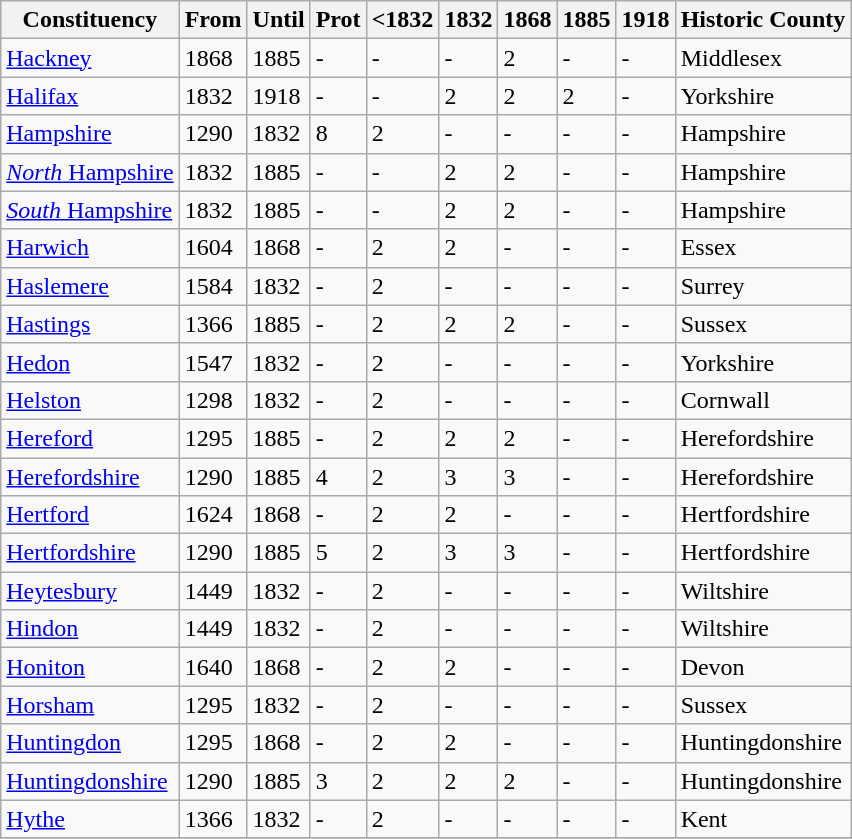<table class="wikitable">
<tr>
<th>Constituency</th>
<th>From</th>
<th>Until</th>
<th>Prot</th>
<th><1832</th>
<th>1832</th>
<th>1868</th>
<th>1885</th>
<th>1918</th>
<th>Historic County</th>
</tr>
<tr>
<td><a href='#'>Hackney</a></td>
<td>1868</td>
<td>1885</td>
<td>-</td>
<td>-</td>
<td>-</td>
<td>2</td>
<td>-</td>
<td>-</td>
<td>Middlesex</td>
</tr>
<tr>
<td><a href='#'>Halifax</a></td>
<td>1832</td>
<td>1918</td>
<td>-</td>
<td>-</td>
<td>2</td>
<td>2</td>
<td>2</td>
<td>-</td>
<td>Yorkshire</td>
</tr>
<tr>
<td><a href='#'>Hampshire</a></td>
<td>1290</td>
<td>1832</td>
<td>8</td>
<td>2</td>
<td>-</td>
<td>-</td>
<td>-</td>
<td>-</td>
<td>Hampshire</td>
</tr>
<tr>
<td><a href='#'><em>North</em> Hampshire</a></td>
<td>1832</td>
<td>1885</td>
<td>-</td>
<td>-</td>
<td>2</td>
<td>2</td>
<td>-</td>
<td>-</td>
<td>Hampshire</td>
</tr>
<tr>
<td><a href='#'><em>South</em> Hampshire</a></td>
<td>1832</td>
<td>1885</td>
<td>-</td>
<td>-</td>
<td>2</td>
<td>2</td>
<td>-</td>
<td>-</td>
<td>Hampshire</td>
</tr>
<tr>
<td><a href='#'>Harwich</a></td>
<td>1604</td>
<td>1868</td>
<td>-</td>
<td>2</td>
<td>2</td>
<td>-</td>
<td>-</td>
<td>-</td>
<td>Essex</td>
</tr>
<tr>
<td><a href='#'>Haslemere</a></td>
<td>1584</td>
<td>1832</td>
<td>-</td>
<td>2</td>
<td>-</td>
<td>-</td>
<td>-</td>
<td>-</td>
<td>Surrey</td>
</tr>
<tr>
<td><a href='#'>Hastings</a></td>
<td>1366</td>
<td>1885</td>
<td>-</td>
<td>2</td>
<td>2</td>
<td>2</td>
<td>-</td>
<td>-</td>
<td>Sussex</td>
</tr>
<tr>
<td><a href='#'>Hedon</a></td>
<td>1547</td>
<td>1832</td>
<td>-</td>
<td>2</td>
<td>-</td>
<td>-</td>
<td>-</td>
<td>-</td>
<td>Yorkshire</td>
</tr>
<tr>
<td><a href='#'>Helston</a></td>
<td>1298</td>
<td>1832</td>
<td>-</td>
<td>2</td>
<td>-</td>
<td>-</td>
<td>-</td>
<td>-</td>
<td>Cornwall</td>
</tr>
<tr>
<td><a href='#'>Hereford</a></td>
<td>1295</td>
<td>1885</td>
<td>-</td>
<td>2</td>
<td>2</td>
<td>2</td>
<td>-</td>
<td>-</td>
<td>Herefordshire</td>
</tr>
<tr>
<td><a href='#'>Herefordshire</a></td>
<td>1290</td>
<td>1885</td>
<td>4</td>
<td>2</td>
<td>3</td>
<td>3</td>
<td>-</td>
<td>-</td>
<td>Herefordshire</td>
</tr>
<tr>
<td><a href='#'>Hertford</a></td>
<td>1624</td>
<td>1868</td>
<td>-</td>
<td>2</td>
<td>2</td>
<td>-</td>
<td>-</td>
<td>-</td>
<td>Hertfordshire</td>
</tr>
<tr>
<td><a href='#'>Hertfordshire</a></td>
<td>1290</td>
<td>1885</td>
<td>5</td>
<td>2</td>
<td>3</td>
<td>3</td>
<td>-</td>
<td>-</td>
<td>Hertfordshire</td>
</tr>
<tr>
<td><a href='#'>Heytesbury</a></td>
<td>1449</td>
<td>1832</td>
<td>-</td>
<td>2</td>
<td>-</td>
<td>-</td>
<td>-</td>
<td>-</td>
<td>Wiltshire</td>
</tr>
<tr>
<td><a href='#'>Hindon</a></td>
<td>1449</td>
<td>1832</td>
<td>-</td>
<td>2</td>
<td>-</td>
<td>-</td>
<td>-</td>
<td>-</td>
<td>Wiltshire</td>
</tr>
<tr>
<td><a href='#'>Honiton</a></td>
<td>1640</td>
<td>1868</td>
<td>-</td>
<td>2</td>
<td>2</td>
<td>-</td>
<td>-</td>
<td>-</td>
<td>Devon</td>
</tr>
<tr>
<td><a href='#'>Horsham</a></td>
<td>1295</td>
<td>1832</td>
<td>-</td>
<td>2</td>
<td>-</td>
<td>-</td>
<td>-</td>
<td>-</td>
<td>Sussex</td>
</tr>
<tr>
<td><a href='#'>Huntingdon</a></td>
<td>1295</td>
<td>1868</td>
<td>-</td>
<td>2</td>
<td>2</td>
<td>-</td>
<td>-</td>
<td>-</td>
<td>Huntingdonshire</td>
</tr>
<tr>
<td><a href='#'>Huntingdonshire</a></td>
<td>1290</td>
<td>1885</td>
<td>3</td>
<td>2</td>
<td>2</td>
<td>2</td>
<td>-</td>
<td>-</td>
<td>Huntingdonshire</td>
</tr>
<tr>
<td><a href='#'>Hythe</a></td>
<td>1366</td>
<td>1832</td>
<td>-</td>
<td>2</td>
<td>-</td>
<td>-</td>
<td>-</td>
<td>-</td>
<td>Kent</td>
</tr>
<tr>
</tr>
</table>
